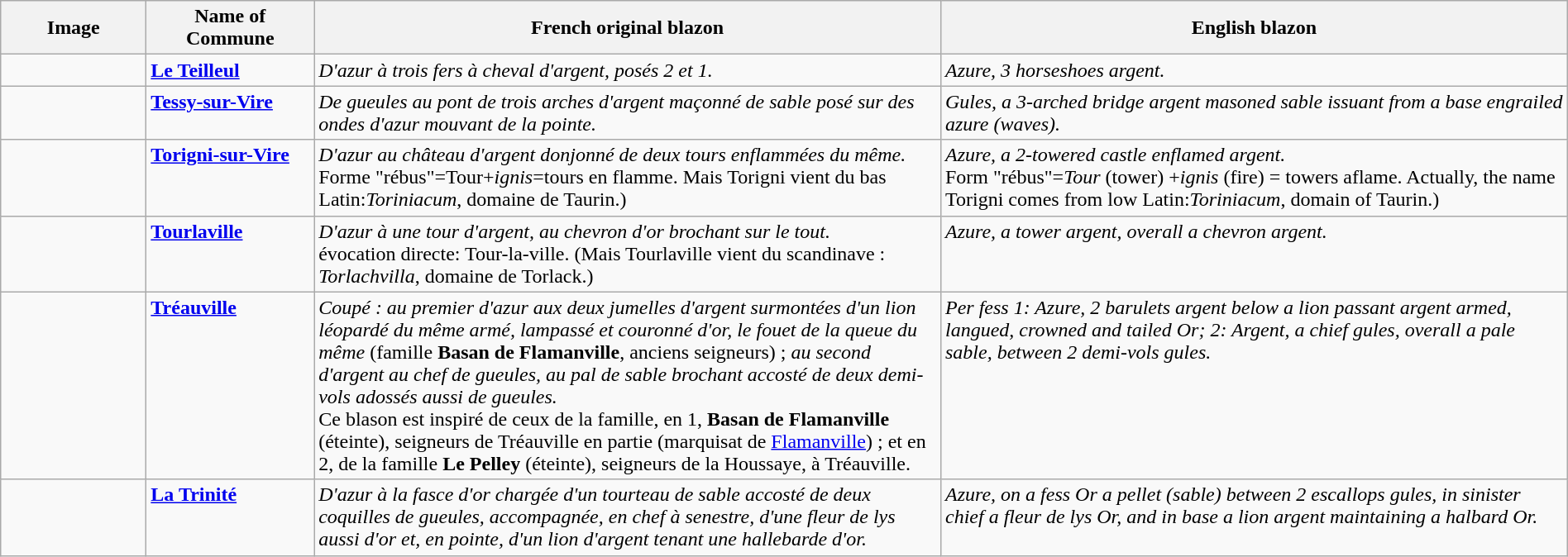<table class="wikitable" style="width:100%;">
<tr>
<th style="width:110px;">Image</th>
<th>Name of Commune</th>
<th style="width:40%;">French original blazon</th>
<th style="width:40%;">English blazon</th>
</tr>
<tr valign=top>
<td align=center></td>
<td><strong><a href='#'>Le Teilleul</a></strong></td>
<td><em>D'azur à trois fers à cheval d'argent, posés 2 et 1.</em></td>
<td><em>Azure, 3 horseshoes argent.</em></td>
</tr>
<tr valign=top>
<td align=center></td>
<td><strong><a href='#'>Tessy-sur-Vire</a></strong></td>
<td><em>De gueules au pont de trois arches d'argent maçonné de sable posé sur des ondes d'azur mouvant de la pointe.</em> </td>
<td><em>Gules, a 3-arched bridge argent masoned sable issuant from a base engrailed azure (waves).</em></td>
</tr>
<tr valign=top>
<td align=center></td>
<td><strong><a href='#'>Torigni-sur-Vire</a></strong></td>
<td><em>D'azur au château d'argent donjonné de deux tours enflammées du même.</em> <br>Forme "rébus"=Tour+<em>ignis</em>=tours en flamme. Mais Torigni vient du bas Latin:<em>Toriniacum</em>, domaine de Taurin.)</td>
<td><em>Azure, a 2-towered castle enflamed argent.</em><br>Form "rébus"=<em>Tour</em> (tower) +<em>ignis</em> (fire) = towers aflame.  Actually, the name Torigni comes from low Latin:<em>Toriniacum</em>, domain of Taurin.)</td>
</tr>
<tr valign=top>
<td align=center></td>
<td><strong><a href='#'>Tourlaville</a></strong></td>
<td><em>D'azur à une tour d'argent, au chevron d'or brochant sur le tout.</em> <br>évocation directe: Tour-la-ville. (Mais Tourlaville vient du scandinave : <em>Torlachvilla</em>, domaine de Torlack.)</td>
<td><em>Azure, a tower argent, overall a chevron argent.</em></td>
</tr>
<tr valign=top>
<td align=center></td>
<td><strong><a href='#'>Tréauville</a></strong></td>
<td><em>Coupé : au premier d'azur aux deux jumelles d'argent surmontées d'un lion léopardé du même armé, lampassé et couronné d'or, le fouet de la queue du même</em> (famille <strong>Basan de Flamanville</strong>, anciens seigneurs) ; <em>au second d'argent au chef de gueules, au pal de sable brochant accosté de deux demi-vols adossés aussi de gueules.</em><br>Ce blason est inspiré de ceux de la famille, en 1, <strong>Basan de Flamanville</strong> (éteinte), seigneurs de Tréauville en partie (marquisat de <a href='#'>Flamanville</a>) ; et en 2, de la famille <strong>Le Pelley</strong> (éteinte), seigneurs de la Houssaye, à Tréauville.</td>
<td><em>Per fess 1: Azure, 2 barulets argent below a lion passant argent armed, langued, crowned and tailed Or; 2: Argent, a chief gules, overall a pale sable, between 2 demi-vols gules.</em></td>
</tr>
<tr valign=top>
<td align=center></td>
<td><strong><a href='#'>La Trinité</a></strong></td>
<td><em> D'azur à la fasce d'or chargée d'un tourteau de sable accosté de deux coquilles de gueules, accompagnée, en chef à senestre, d'une fleur de lys aussi d'or et, en pointe, d'un lion d'argent tenant une hallebarde d'or.</em></td>
<td><em>Azure, on a fess Or a pellet (sable) between 2 escallops gules, in sinister chief a fleur de lys Or, and in base a lion argent maintaining a halbard Or.</em></td>
</tr>
</table>
